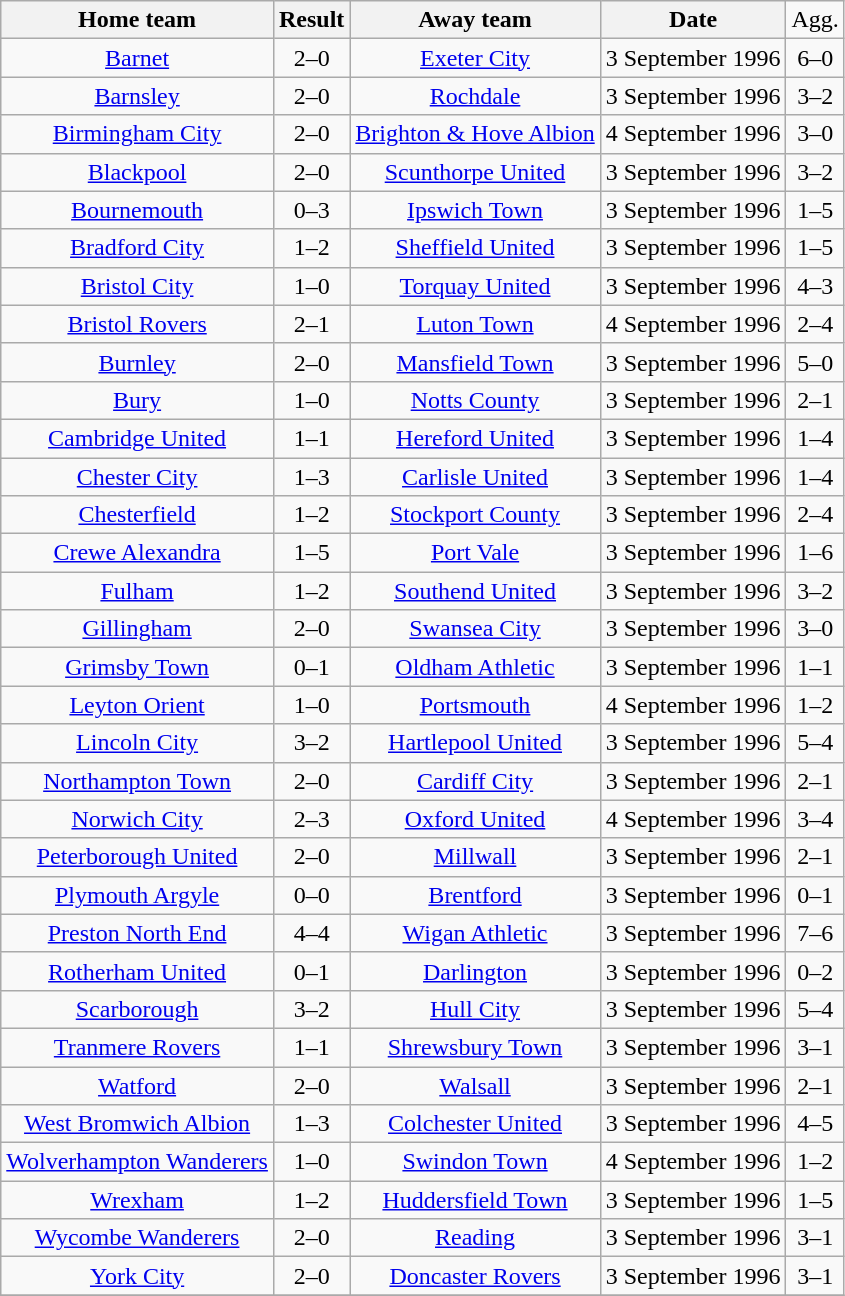<table class="wikitable" style="text-align: center">
<tr>
<th>Home team</th>
<th>Result</th>
<th>Away team</th>
<th>Date</th>
<td !rowspan=2>Agg.</td>
</tr>
<tr>
<td><a href='#'>Barnet</a></td>
<td>2–0</td>
<td><a href='#'>Exeter City</a></td>
<td>3 September 1996</td>
<td>6–0</td>
</tr>
<tr>
<td><a href='#'>Barnsley</a></td>
<td>2–0</td>
<td><a href='#'>Rochdale</a></td>
<td>3 September 1996</td>
<td>3–2</td>
</tr>
<tr>
<td><a href='#'>Birmingham City</a></td>
<td>2–0</td>
<td><a href='#'>Brighton & Hove Albion</a></td>
<td>4 September 1996</td>
<td>3–0</td>
</tr>
<tr>
<td><a href='#'>Blackpool</a></td>
<td>2–0</td>
<td><a href='#'>Scunthorpe United</a></td>
<td>3 September 1996</td>
<td>3–2</td>
</tr>
<tr>
<td><a href='#'>Bournemouth</a></td>
<td>0–3</td>
<td><a href='#'>Ipswich Town</a></td>
<td>3 September 1996</td>
<td>1–5</td>
</tr>
<tr>
<td><a href='#'>Bradford City</a></td>
<td>1–2</td>
<td><a href='#'>Sheffield United</a></td>
<td>3 September 1996</td>
<td>1–5</td>
</tr>
<tr>
<td><a href='#'>Bristol City</a></td>
<td>1–0</td>
<td><a href='#'>Torquay United</a></td>
<td>3 September 1996</td>
<td>4–3</td>
</tr>
<tr>
<td><a href='#'>Bristol Rovers</a></td>
<td>2–1</td>
<td><a href='#'>Luton Town</a></td>
<td>4 September 1996</td>
<td>2–4</td>
</tr>
<tr>
<td><a href='#'>Burnley</a></td>
<td>2–0</td>
<td><a href='#'>Mansfield Town</a></td>
<td>3 September 1996</td>
<td>5–0</td>
</tr>
<tr>
<td><a href='#'>Bury</a></td>
<td>1–0</td>
<td><a href='#'>Notts County</a></td>
<td>3 September 1996</td>
<td>2–1</td>
</tr>
<tr>
<td><a href='#'>Cambridge United</a></td>
<td>1–1</td>
<td><a href='#'>Hereford United</a></td>
<td>3 September 1996</td>
<td>1–4</td>
</tr>
<tr>
<td><a href='#'>Chester City</a></td>
<td>1–3</td>
<td><a href='#'>Carlisle United</a></td>
<td>3 September 1996</td>
<td>1–4</td>
</tr>
<tr>
<td><a href='#'>Chesterfield</a></td>
<td>1–2</td>
<td><a href='#'>Stockport County</a></td>
<td>3 September 1996</td>
<td>2–4</td>
</tr>
<tr>
<td><a href='#'>Crewe Alexandra</a></td>
<td>1–5</td>
<td><a href='#'>Port Vale</a></td>
<td>3 September 1996</td>
<td>1–6</td>
</tr>
<tr>
<td><a href='#'>Fulham</a></td>
<td>1–2</td>
<td><a href='#'>Southend United</a></td>
<td>3 September 1996</td>
<td>3–2</td>
</tr>
<tr>
<td><a href='#'>Gillingham</a></td>
<td>2–0</td>
<td><a href='#'>Swansea City</a></td>
<td>3 September 1996</td>
<td>3–0</td>
</tr>
<tr>
<td><a href='#'>Grimsby Town</a></td>
<td>0–1</td>
<td><a href='#'>Oldham Athletic</a></td>
<td>3 September 1996</td>
<td>1–1</td>
</tr>
<tr>
<td><a href='#'>Leyton Orient</a></td>
<td>1–0</td>
<td><a href='#'>Portsmouth</a></td>
<td>4 September 1996</td>
<td>1–2</td>
</tr>
<tr>
<td><a href='#'>Lincoln City</a></td>
<td>3–2</td>
<td><a href='#'>Hartlepool United</a></td>
<td>3 September 1996</td>
<td>5–4</td>
</tr>
<tr>
<td><a href='#'>Northampton Town</a></td>
<td>2–0</td>
<td><a href='#'>Cardiff City</a></td>
<td>3 September 1996</td>
<td>2–1</td>
</tr>
<tr>
<td><a href='#'>Norwich City</a></td>
<td>2–3</td>
<td><a href='#'>Oxford United</a></td>
<td>4 September 1996</td>
<td>3–4</td>
</tr>
<tr>
<td><a href='#'>Peterborough United</a></td>
<td>2–0</td>
<td><a href='#'>Millwall</a></td>
<td>3 September 1996</td>
<td>2–1</td>
</tr>
<tr>
<td><a href='#'>Plymouth Argyle</a></td>
<td>0–0</td>
<td><a href='#'>Brentford</a></td>
<td>3 September 1996</td>
<td>0–1</td>
</tr>
<tr>
<td><a href='#'>Preston North End</a></td>
<td>4–4</td>
<td><a href='#'>Wigan Athletic</a></td>
<td>3 September 1996</td>
<td>7–6</td>
</tr>
<tr>
<td><a href='#'>Rotherham United</a></td>
<td>0–1</td>
<td><a href='#'>Darlington</a></td>
<td>3 September 1996</td>
<td>0–2</td>
</tr>
<tr>
<td><a href='#'>Scarborough</a></td>
<td>3–2</td>
<td><a href='#'>Hull City</a></td>
<td>3 September 1996</td>
<td>5–4</td>
</tr>
<tr>
<td><a href='#'>Tranmere Rovers</a></td>
<td>1–1</td>
<td><a href='#'>Shrewsbury Town</a></td>
<td>3 September 1996</td>
<td>3–1</td>
</tr>
<tr>
<td><a href='#'>Watford</a></td>
<td>2–0</td>
<td><a href='#'>Walsall</a></td>
<td>3 September 1996</td>
<td>2–1</td>
</tr>
<tr>
<td><a href='#'>West Bromwich Albion</a></td>
<td>1–3</td>
<td><a href='#'>Colchester United</a></td>
<td>3 September 1996</td>
<td>4–5</td>
</tr>
<tr>
<td><a href='#'>Wolverhampton Wanderers</a></td>
<td>1–0</td>
<td><a href='#'>Swindon Town</a></td>
<td>4 September 1996</td>
<td>1–2</td>
</tr>
<tr>
<td><a href='#'>Wrexham</a></td>
<td>1–2</td>
<td><a href='#'>Huddersfield Town</a></td>
<td>3 September 1996</td>
<td>1–5</td>
</tr>
<tr>
<td><a href='#'>Wycombe Wanderers</a></td>
<td>2–0</td>
<td><a href='#'>Reading</a></td>
<td>3 September 1996</td>
<td>3–1</td>
</tr>
<tr>
<td><a href='#'>York City</a></td>
<td>2–0</td>
<td><a href='#'>Doncaster Rovers</a></td>
<td>3 September 1996</td>
<td>3–1</td>
</tr>
<tr>
</tr>
</table>
